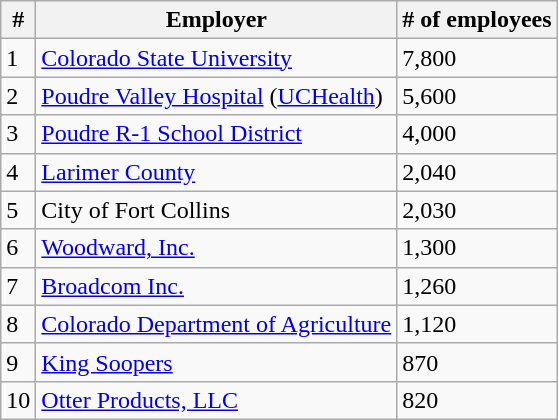<table class="wikitable">
<tr>
<th>#</th>
<th>Employer</th>
<th># of employees</th>
</tr>
<tr>
<td>1</td>
<td><a href='#'>Colorado State University</a></td>
<td>7,800</td>
</tr>
<tr>
<td>2</td>
<td><a href='#'>Poudre Valley Hospital</a> (<a href='#'>UCHealth</a>)</td>
<td>5,600</td>
</tr>
<tr>
<td>3</td>
<td><a href='#'>Poudre R-1 School District</a></td>
<td>4,000</td>
</tr>
<tr>
<td>4</td>
<td><a href='#'>Larimer County</a></td>
<td>2,040</td>
</tr>
<tr>
<td>5</td>
<td>City of Fort Collins</td>
<td>2,030</td>
</tr>
<tr>
<td>6</td>
<td><a href='#'>Woodward, Inc.</a></td>
<td>1,300</td>
</tr>
<tr>
<td>7</td>
<td><a href='#'>Broadcom Inc.</a></td>
<td>1,260</td>
</tr>
<tr>
<td>8</td>
<td><a href='#'>Colorado Department of Agriculture</a></td>
<td>1,120</td>
</tr>
<tr>
<td>9</td>
<td><a href='#'>King Soopers</a></td>
<td>870</td>
</tr>
<tr>
<td>10</td>
<td><a href='#'>Otter Products, LLC</a></td>
<td>820</td>
</tr>
</table>
